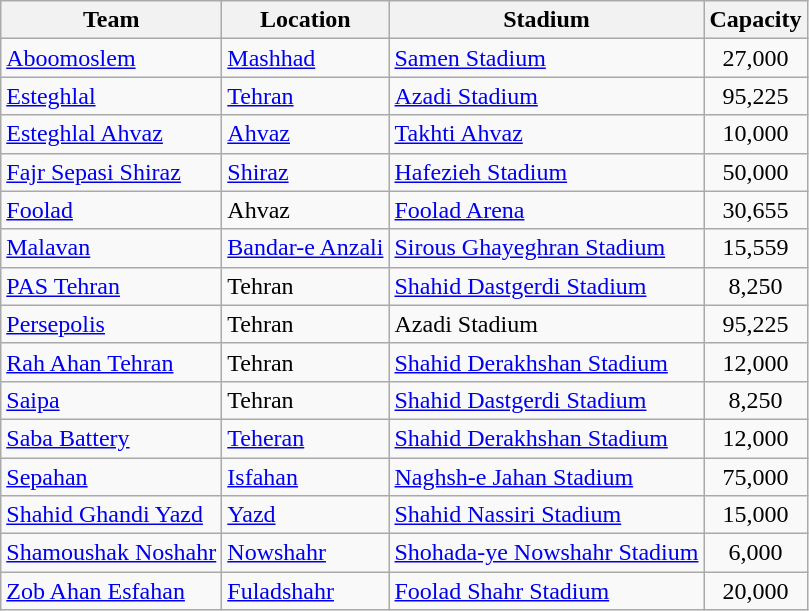<table class="wikitable sortable">
<tr>
<th>Team</th>
<th>Location</th>
<th>Stadium</th>
<th>Capacity</th>
</tr>
<tr>
<td><a href='#'>Aboomoslem</a></td>
<td><a href='#'>Mashhad</a></td>
<td><a href='#'>Samen Stadium</a></td>
<td align="center">27,000</td>
</tr>
<tr>
<td><a href='#'>Esteghlal</a></td>
<td><a href='#'>Tehran</a></td>
<td><a href='#'>Azadi Stadium</a></td>
<td align="center">95,225</td>
</tr>
<tr>
<td><a href='#'>Esteghlal Ahvaz</a></td>
<td><a href='#'>Ahvaz</a></td>
<td><a href='#'>Takhti Ahvaz</a></td>
<td align="center">10,000</td>
</tr>
<tr>
<td><a href='#'>Fajr Sepasi Shiraz</a></td>
<td><a href='#'>Shiraz</a></td>
<td><a href='#'>Hafezieh Stadium</a></td>
<td align="center">50,000</td>
</tr>
<tr>
<td><a href='#'>Foolad</a></td>
<td>Ahvaz</td>
<td><a href='#'>Foolad Arena</a></td>
<td align="center">30,655</td>
</tr>
<tr>
<td><a href='#'>Malavan</a></td>
<td><a href='#'>Bandar-e Anzali</a></td>
<td><a href='#'>Sirous Ghayeghran Stadium</a></td>
<td align="center">15,559</td>
</tr>
<tr>
<td><a href='#'>PAS Tehran</a></td>
<td>Tehran</td>
<td><a href='#'>Shahid Dastgerdi Stadium</a></td>
<td align="center">8,250</td>
</tr>
<tr>
<td><a href='#'>Persepolis</a></td>
<td>Tehran</td>
<td>Azadi Stadium</td>
<td align="center">95,225</td>
</tr>
<tr>
<td><a href='#'>Rah Ahan Tehran</a></td>
<td>Tehran</td>
<td><a href='#'>Shahid Derakhshan Stadium</a></td>
<td align="center">12,000</td>
</tr>
<tr>
<td><a href='#'>Saipa</a></td>
<td>Tehran</td>
<td><a href='#'>Shahid Dastgerdi Stadium</a></td>
<td align="center">8,250</td>
</tr>
<tr>
<td><a href='#'>Saba Battery</a></td>
<td><a href='#'>Teheran</a></td>
<td><a href='#'>Shahid Derakhshan Stadium</a></td>
<td align="center">12,000</td>
</tr>
<tr>
<td><a href='#'>Sepahan</a></td>
<td><a href='#'>Isfahan</a></td>
<td><a href='#'>Naghsh-e Jahan Stadium</a></td>
<td align="center">75,000</td>
</tr>
<tr>
<td><a href='#'>Shahid Ghandi Yazd</a></td>
<td><a href='#'>Yazd</a></td>
<td><a href='#'>Shahid Nassiri Stadium</a></td>
<td align="center">15,000</td>
</tr>
<tr>
<td><a href='#'>Shamoushak Noshahr</a></td>
<td><a href='#'>Nowshahr</a></td>
<td><a href='#'>Shohada-ye Nowshahr Stadium</a></td>
<td align="center">6,000</td>
</tr>
<tr>
<td><a href='#'>Zob Ahan Esfahan</a></td>
<td><a href='#'>Fuladshahr</a></td>
<td><a href='#'>Foolad Shahr Stadium</a></td>
<td align="center">20,000</td>
</tr>
</table>
